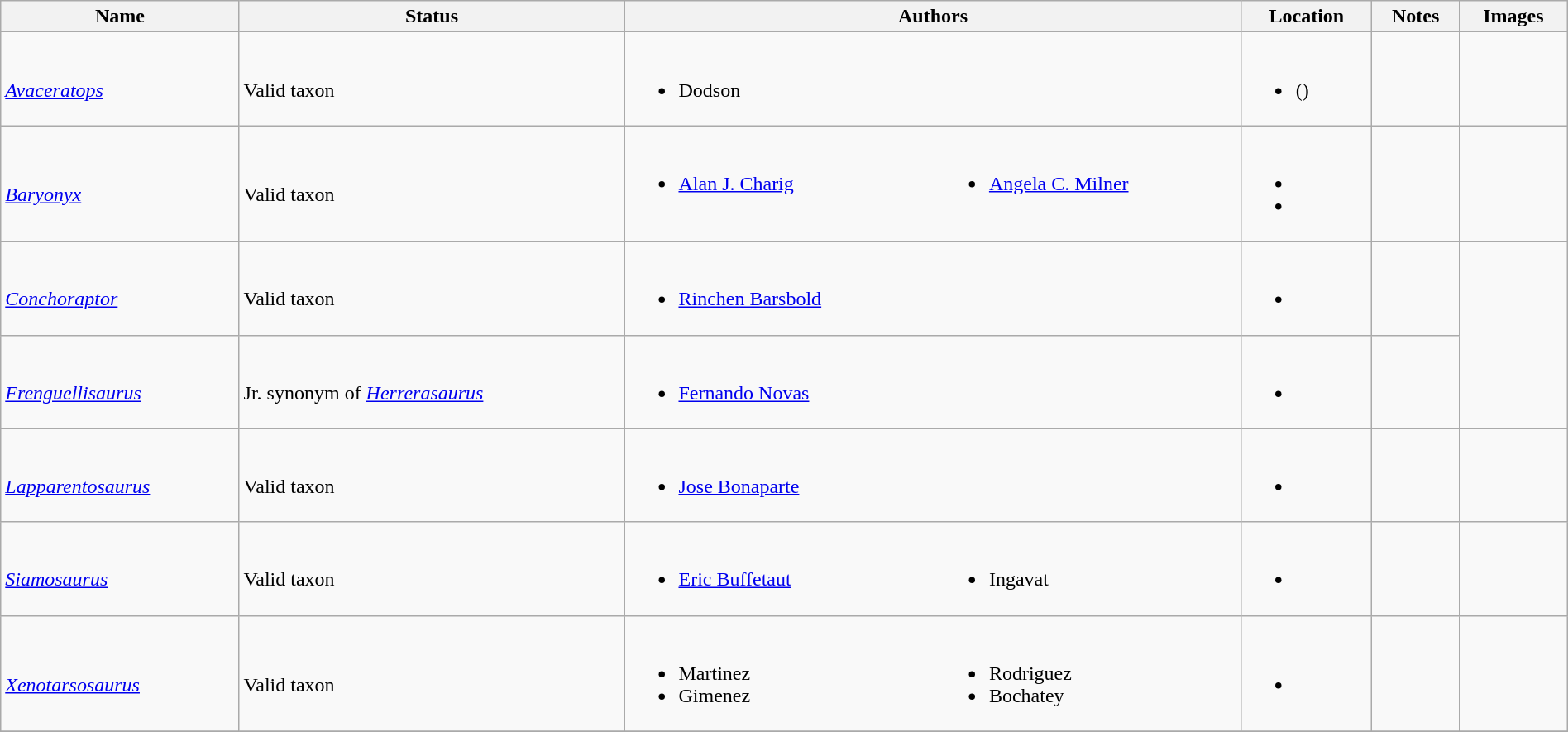<table class="wikitable sortable" align="center" width="100%">
<tr>
<th>Name</th>
<th>Status</th>
<th colspan="2">Authors</th>
<th>Location</th>
<th class="unsortable">Notes</th>
<th>Images</th>
</tr>
<tr>
<td><br><em><a href='#'>Avaceratops</a></em></td>
<td><br>Valid taxon</td>
<td style="border-right:0px" valign="top"><br><ul><li>Dodson</li></ul></td>
<td style="border-left:0px" valign="top"></td>
<td><br><ul><li> ()</li></ul></td>
<td></td>
<td></td>
</tr>
<tr>
<td><br><em><a href='#'>Baryonyx</a></em></td>
<td><br>Valid taxon</td>
<td style="border-right:0px" valign="top"><br><ul><li><a href='#'>Alan J. Charig</a></li></ul></td>
<td style="border-left:0px" valign="top"><br><ul><li><a href='#'>Angela C. Milner</a></li></ul></td>
<td><br><ul><li></li><li></li></ul></td>
<td></td>
<td></td>
</tr>
<tr>
<td><br><em><a href='#'>Conchoraptor</a></em></td>
<td><br>Valid taxon</td>
<td style="border-right:0px" valign="top"><br><ul><li><a href='#'>Rinchen Barsbold</a></li></ul></td>
<td style="border-left:0px" valign="top"></td>
<td><br><ul><li></li></ul></td>
<td></td>
</tr>
<tr>
<td><br><em><a href='#'>Frenguellisaurus</a></em></td>
<td><br>Jr. synonym of <em><a href='#'>Herrerasaurus</a></em></td>
<td style="border-right:0px" valign="top"><br><ul><li><a href='#'>Fernando Novas</a></li></ul></td>
<td style="border-left:0px" valign="top"></td>
<td><br><ul><li></li></ul></td>
<td></td>
</tr>
<tr>
<td><br><em><a href='#'>Lapparentosaurus</a></em></td>
<td><br>Valid taxon</td>
<td style="border-right:0px" valign="top"><br><ul><li><a href='#'>Jose Bonaparte</a></li></ul></td>
<td style="border-left:0px" valign="top"></td>
<td><br><ul><li></li></ul></td>
<td></td>
<td></td>
</tr>
<tr>
<td><br><em><a href='#'>Siamosaurus</a></em></td>
<td><br>Valid taxon</td>
<td style="border-right:0px" valign="top"><br><ul><li><a href='#'>Eric Buffetaut</a></li></ul></td>
<td style="border-left:0px" valign="top"><br><ul><li>Ingavat</li></ul></td>
<td><br><ul><li></li></ul></td>
<td></td>
<td></td>
</tr>
<tr>
<td><br><em><a href='#'>Xenotarsosaurus</a></em></td>
<td><br>Valid taxon</td>
<td style="border-right:0px" valign="top"><br><ul><li>Martinez</li><li>Gimenez</li></ul></td>
<td style="border-left:0px" valign="top"><br><ul><li>Rodriguez</li><li>Bochatey</li></ul></td>
<td><br><ul><li></li></ul></td>
<td></td>
<td></td>
</tr>
<tr>
</tr>
</table>
